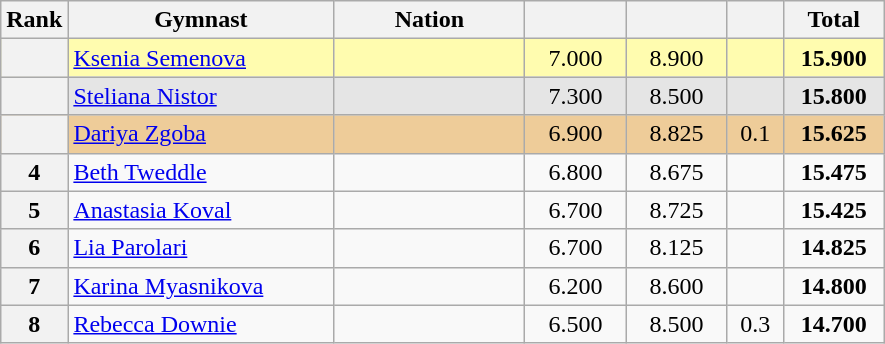<table class="wikitable sortable" style="text-align:center; font-size:100%">
<tr>
<th scope="col" style="width:20px;">Rank</th>
<th ! scope="col" style="width:170px;">Gymnast</th>
<th ! scope="col" style="width:120px;">Nation</th>
<th ! scope="col" style="width:60px;"></th>
<th scope="col" style="width:60px;"></th>
<th scope="col" style="width:30px;"></th>
<th scope="col" style="width:60px;">Total</th>
</tr>
<tr style="background:#fffcaf;">
<th scope=row style="text-align:center"></th>
<td style="text-align:left;"><a href='#'>Ksenia Semenova</a></td>
<td style="text-align:left;"></td>
<td>7.000</td>
<td>8.900</td>
<td></td>
<td><strong>15.900</strong></td>
</tr>
<tr style="background:#e5e5e5;">
<th scope=row style="text-align:center"></th>
<td style="text-align:left;"><a href='#'>Steliana Nistor</a></td>
<td style="text-align:left;"></td>
<td>7.300</td>
<td>8.500</td>
<td></td>
<td><strong>15.800</strong></td>
</tr>
<tr style="background:#ec9;">
<th scope=row style="text-align:center"></th>
<td style="text-align:left;"><a href='#'>Dariya Zgoba</a></td>
<td style="text-align:left;"></td>
<td>6.900</td>
<td>8.825</td>
<td>0.1</td>
<td><strong>15.625</strong></td>
</tr>
<tr>
<th scope=row style="text-align:center">4</th>
<td style="text-align:left;"><a href='#'>Beth Tweddle</a></td>
<td style="text-align:left;"></td>
<td>6.800</td>
<td>8.675</td>
<td></td>
<td><strong>15.475</strong></td>
</tr>
<tr>
<th scope=row style="text-align:center">5</th>
<td style="text-align:left;"><a href='#'>Anastasia Koval</a></td>
<td style="text-align:left;"></td>
<td>6.700</td>
<td>8.725</td>
<td></td>
<td><strong>15.425</strong></td>
</tr>
<tr>
<th scope=row style="text-align:center">6</th>
<td style="text-align:left;"><a href='#'>Lia Parolari</a></td>
<td style="text-align:left;"></td>
<td>6.700</td>
<td>8.125</td>
<td></td>
<td><strong>14.825</strong></td>
</tr>
<tr>
<th scope=row style="text-align:center">7</th>
<td style="text-align:left;"><a href='#'>Karina Myasnikova</a></td>
<td style="text-align:left;"></td>
<td>6.200</td>
<td>8.600</td>
<td></td>
<td><strong>14.800</strong></td>
</tr>
<tr>
<th scope=row style="text-align:center">8</th>
<td style="text-align:left;"><a href='#'>Rebecca Downie</a></td>
<td style="text-align:left;"></td>
<td>6.500</td>
<td>8.500</td>
<td>0.3</td>
<td><strong>14.700</strong></td>
</tr>
</table>
